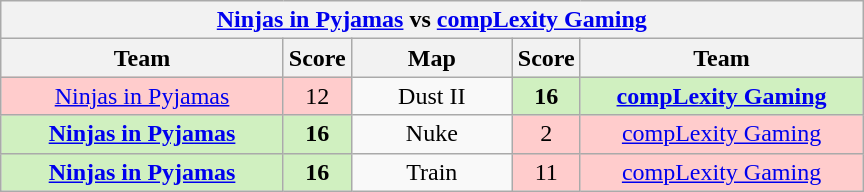<table class="wikitable" style="text-align: center;">
<tr>
<th colspan=5><a href='#'>Ninjas in Pyjamas</a> vs <a href='#'>compLexity Gaming</a></th>
</tr>
<tr>
<th width="181px">Team</th>
<th width="20px">Score</th>
<th width="100px">Map</th>
<th width="20px">Score</th>
<th width="181px">Team</th>
</tr>
<tr>
<td style="background: #FFCCCC;"><a href='#'>Ninjas in Pyjamas</a></td>
<td style="background: #FFCCCC;">12</td>
<td>Dust II</td>
<td style="background: #D0F0C0;"><strong>16</strong></td>
<td style="background: #D0F0C0;"><strong><a href='#'>compLexity Gaming</a></strong></td>
</tr>
<tr>
<td style="background: #D0F0C0;"><strong><a href='#'>Ninjas in Pyjamas</a></strong></td>
<td style="background: #D0F0C0;"><strong>16</strong></td>
<td>Nuke</td>
<td style="background: #FFCCCC;">2</td>
<td style="background: #FFCCCC;"><a href='#'>compLexity Gaming</a></td>
</tr>
<tr>
<td style="background: #D0F0C0;"><strong><a href='#'>Ninjas in Pyjamas</a></strong></td>
<td style="background: #D0F0C0;"><strong>16</strong></td>
<td>Train</td>
<td style="background: #FFCCCC;">11</td>
<td style="background: #FFCCCC;"><a href='#'>compLexity Gaming</a></td>
</tr>
</table>
